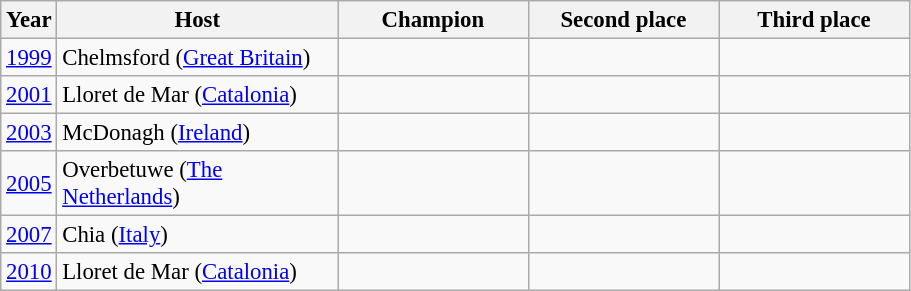<table class="wikitable" style="font-size: 95%;">
<tr>
<th>Year</th>
<th>Host</th>
<th>Champion</th>
<th>Second place</th>
<th>Third place</th>
</tr>
<tr>
<td><a href='#'>1999</a></td>
<td width=180>Chelmsford (<a href='#'>Great Britain</a>)</td>
<td width=120><strong></strong></td>
<td width=120></td>
<td width=120></td>
</tr>
<tr>
<td><a href='#'>2001</a></td>
<td>Lloret de Mar (<a href='#'>Catalonia</a>)</td>
<td><strong></strong></td>
<td></td>
<td></td>
</tr>
<tr>
<td><a href='#'>2003</a></td>
<td>McDonagh (<a href='#'>Ireland</a>)</td>
<td><strong></strong></td>
<td></td>
<td></td>
</tr>
<tr>
<td><a href='#'>2005</a></td>
<td>Overbetuwe (<a href='#'>The Netherlands</a>)</td>
<td><strong></strong></td>
<td></td>
<td></td>
</tr>
<tr>
<td><a href='#'>2007</a></td>
<td>Chia (<a href='#'>Italy</a>)</td>
<td><strong></strong></td>
<td></td>
<td></td>
</tr>
<tr>
<td><a href='#'>2010</a></td>
<td>Lloret de Mar (<a href='#'>Catalonia</a>)</td>
<td><strong></strong></td>
<td></td>
<td></td>
</tr>
</table>
